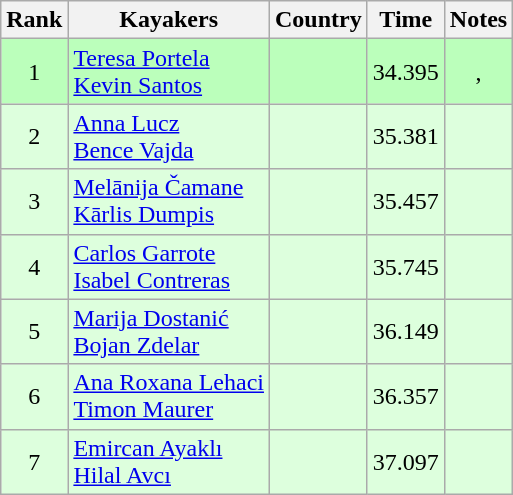<table class="wikitable" style="text-align:center">
<tr>
<th>Rank</th>
<th>Kayakers</th>
<th>Country</th>
<th>Time</th>
<th>Notes</th>
</tr>
<tr bgcolor=bbffbb>
<td>1</td>
<td align=left><a href='#'>Teresa Portela</a><br><a href='#'>Kevin Santos</a></td>
<td align=left></td>
<td>34.395</td>
<td>, <strong></strong></td>
</tr>
<tr bgcolor=ddffdd>
<td>2</td>
<td align=left><a href='#'>Anna Lucz</a><br><a href='#'>Bence Vajda</a></td>
<td align=left></td>
<td>35.381</td>
<td></td>
</tr>
<tr bgcolor=ddffdd>
<td>3</td>
<td align=left><a href='#'>Melānija Čamane</a><br><a href='#'>Kārlis Dumpis</a></td>
<td align=left></td>
<td>35.457</td>
<td></td>
</tr>
<tr bgcolor=ddffdd>
<td>4</td>
<td align=left><a href='#'>Carlos Garrote</a><br><a href='#'>Isabel Contreras</a></td>
<td align=left></td>
<td>35.745</td>
<td></td>
</tr>
<tr bgcolor=ddffdd>
<td>5</td>
<td align=left><a href='#'>Marija Dostanić</a><br><a href='#'>Bojan Zdelar</a></td>
<td align=left></td>
<td>36.149</td>
<td></td>
</tr>
<tr bgcolor=ddffdd>
<td>6</td>
<td align=left><a href='#'>Ana Roxana Lehaci</a><br><a href='#'>Timon Maurer</a></td>
<td align=left></td>
<td>36.357</td>
<td></td>
</tr>
<tr bgcolor=ddffdd>
<td>7</td>
<td align=left><a href='#'>Emircan Ayaklı</a><br><a href='#'>Hilal Avcı</a></td>
<td align=left></td>
<td>37.097</td>
<td></td>
</tr>
</table>
